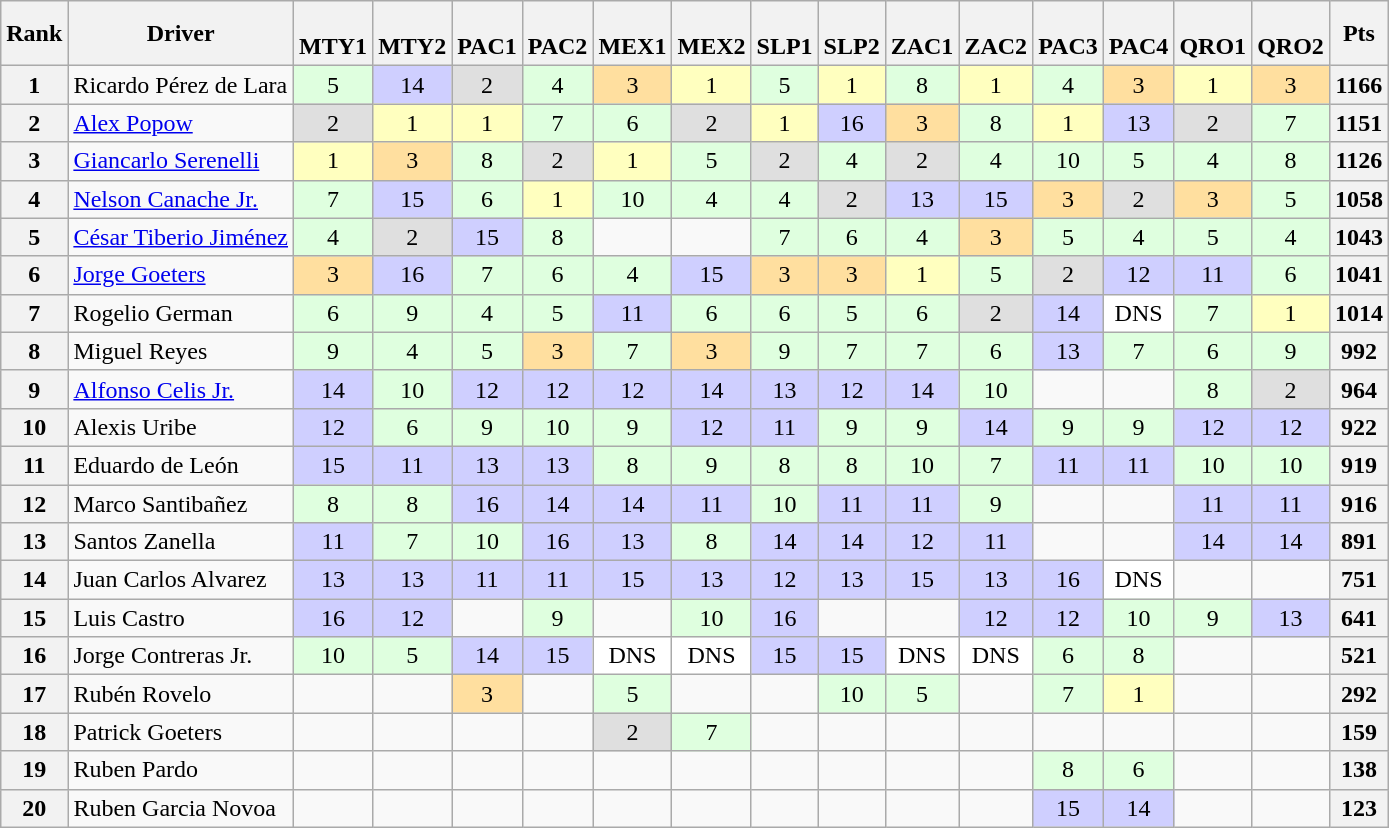<table class="wikitable" style="text-align:center;">
<tr>
<th>Rank</th>
<th>Driver</th>
<th><br>MTY1</th>
<th><br>MTY2</th>
<th><br>PAC1</th>
<th><br>PAC2</th>
<th><br>MEX1</th>
<th><br>MEX2</th>
<th><br>SLP1</th>
<th><br>SLP2</th>
<th><br>ZAC1</th>
<th><br>ZAC2</th>
<th><br>PAC3</th>
<th><br>PAC4</th>
<th><br>QRO1</th>
<th><br>QRO2</th>
<th>Pts</th>
</tr>
<tr>
<th>1</th>
<td align="left"> Ricardo Pérez de Lara</td>
<td bgcolor="#DFFFDF">5</td>
<td bgcolor="#CFCFFF">14</td>
<td bgcolor="#DFDFDF">2</td>
<td bgcolor="#DFFFDF">4</td>
<td bgcolor="#FFDF9F">3</td>
<td bgcolor="#FFFFBF">1</td>
<td bgcolor="#DFFFDF">5</td>
<td bgcolor="#FFFFBF">1</td>
<td bgcolor="#DFFFDF">8</td>
<td bgcolor="#FFFFBF">1</td>
<td bgcolor="#DFFFDF">4</td>
<td bgcolor="#FFDF9F">3</td>
<td bgcolor="#FFFFBF">1</td>
<td bgcolor="#FFDF9F">3</td>
<th>1166</th>
</tr>
<tr>
<th>2</th>
<td align="left"> <a href='#'>Alex Popow</a></td>
<td bgcolor="#DFDFDF">2</td>
<td bgcolor="#FFFFBF">1</td>
<td bgcolor="#FFFFBF">1</td>
<td bgcolor="#DFFFDF">7</td>
<td bgcolor="#DFFFDF">6</td>
<td bgcolor="#DFDFDF">2</td>
<td bgcolor="#FFFFBF">1</td>
<td bgcolor="#CFCFFF">16</td>
<td bgcolor="#FFDF9F">3</td>
<td bgcolor="#DFFFDF">8</td>
<td bgcolor="#FFFFBF">1</td>
<td bgcolor="#CFCFFF">13</td>
<td bgcolor="#DFDFDF">2</td>
<td bgcolor="#DFFFDF">7</td>
<th>1151</th>
</tr>
<tr>
<th>3</th>
<td align="left"> <a href='#'>Giancarlo Serenelli</a></td>
<td bgcolor="#FFFFBF">1</td>
<td bgcolor="#FFDF9F">3</td>
<td bgcolor="#DFFFDF">8</td>
<td bgcolor="#DFDFDF">2</td>
<td bgcolor="#FFFFBF">1</td>
<td bgcolor="#DFFFDF">5</td>
<td bgcolor="#DFDFDF">2</td>
<td bgcolor="#DFFFDF">4</td>
<td bgcolor="#DFDFDF">2</td>
<td bgcolor="#DFFFDF">4</td>
<td bgcolor="#DFFFDF">10</td>
<td bgcolor="#DFFFDF">5</td>
<td bgcolor="#DFFFDF">4</td>
<td bgcolor="#DFFFDF">8</td>
<th>1126</th>
</tr>
<tr>
<th>4</th>
<td align="left"> <a href='#'>Nelson Canache Jr.</a></td>
<td bgcolor="#DFFFDF">7</td>
<td bgcolor="#CFCFFF">15</td>
<td bgcolor="#DFFFDF">6</td>
<td bgcolor="#FFFFBF">1</td>
<td bgcolor="#DFFFDF">10</td>
<td bgcolor="#DFFFDF">4</td>
<td bgcolor="#DFFFDF">4</td>
<td bgcolor="#DFDFDF">2</td>
<td bgcolor="#CFCFFF">13</td>
<td bgcolor="#CFCFFF">15</td>
<td bgcolor="#FFDF9F">3</td>
<td bgcolor="#DFDFDF">2</td>
<td bgcolor="#FFDF9F">3</td>
<td bgcolor="#DFFFDF">5</td>
<th>1058</th>
</tr>
<tr>
<th>5</th>
<td align="left"> <a href='#'>César Tiberio Jiménez</a></td>
<td bgcolor="#DFFFDF">4</td>
<td bgcolor="#DFDFDF">2</td>
<td bgcolor="#CFCFFF">15</td>
<td bgcolor="#DFFFDF">8</td>
<td></td>
<td></td>
<td bgcolor="#DFFFDF">7</td>
<td bgcolor="#DFFFDF">6</td>
<td bgcolor="#DFFFDF">4</td>
<td bgcolor="#FFDF9F">3</td>
<td bgcolor="#DFFFDF">5</td>
<td bgcolor="#DFFFDF">4</td>
<td bgcolor="#DFFFDF">5</td>
<td bgcolor="#DFFFDF">4</td>
<th>1043</th>
</tr>
<tr>
<th>6</th>
<td align="left"> <a href='#'>Jorge Goeters</a></td>
<td bgcolor="#FFDF9F">3</td>
<td bgcolor="#CFCFFF">16</td>
<td bgcolor="#DFFFDF">7</td>
<td bgcolor="#DFFFDF">6</td>
<td bgcolor="#DFFFDF">4</td>
<td bgcolor="#CFCFFF">15</td>
<td bgcolor="#FFDF9F">3</td>
<td bgcolor="#FFDF9F">3</td>
<td bgcolor="#FFFFBF">1</td>
<td bgcolor="#DFFFDF">5</td>
<td bgcolor="#DFDFDF">2</td>
<td bgcolor="#CFCFFF">12</td>
<td bgcolor="#CFCFFF">11</td>
<td bgcolor="#DFFFDF">6</td>
<th>1041</th>
</tr>
<tr>
<th>7</th>
<td align="left"> Rogelio German</td>
<td bgcolor="#DFFFDF">6</td>
<td bgcolor="#DFFFDF">9</td>
<td bgcolor="#DFFFDF">4</td>
<td bgcolor="#DFFFDF">5</td>
<td bgcolor="#CFCFFF">11</td>
<td bgcolor="#DFFFDF">6</td>
<td bgcolor="#DFFFDF">6</td>
<td bgcolor="#DFFFDF">5</td>
<td bgcolor="#DFFFDF">6</td>
<td bgcolor="#DFDFDF">2</td>
<td bgcolor="#CFCFFF">14</td>
<td bgcolor="#FFFFFF">DNS</td>
<td bgcolor="#DFFFDF">7</td>
<td bgcolor="#FFFFBF">1</td>
<th>1014</th>
</tr>
<tr>
<th>8</th>
<td align="left"> Miguel Reyes</td>
<td bgcolor="#DFFFDF">9</td>
<td bgcolor="#DFFFDF">4</td>
<td bgcolor="#DFFFDF">5</td>
<td bgcolor="#FFDF9F">3</td>
<td bgcolor="#DFFFDF">7</td>
<td bgcolor="#FFDF9F">3</td>
<td bgcolor="#DFFFDF">9</td>
<td bgcolor="#DFFFDF">7</td>
<td bgcolor="#DFFFDF">7</td>
<td bgcolor="#DFFFDF">6</td>
<td bgcolor="#CFCFFF">13</td>
<td bgcolor="#DFFFDF">7</td>
<td bgcolor="#DFFFDF">6</td>
<td bgcolor="#DFFFDF">9</td>
<th>992</th>
</tr>
<tr>
<th>9</th>
<td align="left"> <a href='#'>Alfonso Celis Jr.</a></td>
<td bgcolor="#CFCFFF">14</td>
<td bgcolor="#DFFFDF">10</td>
<td bgcolor="#CFCFFF">12</td>
<td bgcolor="#CFCFFF">12</td>
<td bgcolor="#CFCFFF">12</td>
<td bgcolor="#CFCFFF">14</td>
<td bgcolor="#CFCFFF">13</td>
<td bgcolor="#CFCFFF">12</td>
<td bgcolor="#CFCFFF">14</td>
<td bgcolor="#DFFFDF">10</td>
<td></td>
<td></td>
<td bgcolor="#DFFFDF">8</td>
<td bgcolor="#DFDFDF">2</td>
<th>964</th>
</tr>
<tr>
<th>10</th>
<td align="left"> Alexis Uribe</td>
<td bgcolor="#CFCFFF">12</td>
<td bgcolor="#DFFFDF">6</td>
<td bgcolor="#DFFFDF">9</td>
<td bgcolor="#DFFFDF">10</td>
<td bgcolor="#DFFFDF">9</td>
<td bgcolor="#CFCFFF">12</td>
<td bgcolor="#CFCFFF">11</td>
<td bgcolor="#DFFFDF">9</td>
<td bgcolor="#DFFFDF">9</td>
<td bgcolor="#CFCFFF">14</td>
<td bgcolor="#DFFFDF">9</td>
<td bgcolor="#DFFFDF">9</td>
<td bgcolor="#CFCFFF">12</td>
<td bgcolor="#CFCFFF">12</td>
<th>922</th>
</tr>
<tr>
<th>11</th>
<td align="left"> Eduardo de León</td>
<td bgcolor="#CFCFFF">15</td>
<td bgcolor="#CFCFFF">11</td>
<td bgcolor="#CFCFFF">13</td>
<td bgcolor="#CFCFFF">13</td>
<td bgcolor="#DFFFDF">8</td>
<td bgcolor="#DFFFDF">9</td>
<td bgcolor="#DFFFDF">8</td>
<td bgcolor="#DFFFDF">8</td>
<td bgcolor="#DFFFDF">10</td>
<td bgcolor="#DFFFDF">7</td>
<td bgcolor="#CFCFFF">11</td>
<td bgcolor="#CFCFFF">11</td>
<td bgcolor="#DFFFDF">10</td>
<td bgcolor="#DFFFDF">10</td>
<th>919</th>
</tr>
<tr>
<th>12</th>
<td align="left"> Marco Santibañez</td>
<td bgcolor="#DFFFDF">8</td>
<td bgcolor="#DFFFDF">8</td>
<td bgcolor="#CFCFFF">16</td>
<td bgcolor="#CFCFFF">14</td>
<td bgcolor="#CFCFFF">14</td>
<td bgcolor="#CFCFFF">11</td>
<td bgcolor="#DFFFDF">10</td>
<td bgcolor="#CFCFFF">11</td>
<td bgcolor="#CFCFFF">11</td>
<td bgcolor="#DFFFDF">9</td>
<td></td>
<td></td>
<td bgcolor="#CFCFFF">11</td>
<td bgcolor="#CFCFFF">11</td>
<th>916</th>
</tr>
<tr>
<th>13</th>
<td align="left"> Santos Zanella</td>
<td bgcolor="#CFCFFF">11</td>
<td bgcolor="#DFFFDF">7</td>
<td bgcolor="#DFFFDF">10</td>
<td bgcolor="#CFCFFF">16</td>
<td bgcolor="#CFCFFF">13</td>
<td bgcolor="#DFFFDF">8</td>
<td bgcolor="#CFCFFF">14</td>
<td bgcolor="#CFCFFF">14</td>
<td bgcolor="#CFCFFF">12</td>
<td bgcolor="#CFCFFF">11</td>
<td></td>
<td></td>
<td bgcolor="#CFCFFF">14</td>
<td bgcolor="#CFCFFF">14</td>
<th>891</th>
</tr>
<tr>
<th>14</th>
<td align="left"> Juan Carlos Alvarez</td>
<td bgcolor="#CFCFFF">13</td>
<td bgcolor="#CFCFFF">13</td>
<td bgcolor="#CFCFFF">11</td>
<td bgcolor="#CFCFFF">11</td>
<td bgcolor="#CFCFFF">15</td>
<td bgcolor="#CFCFFF">13</td>
<td bgcolor="#CFCFFF">12</td>
<td bgcolor="#CFCFFF">13</td>
<td bgcolor="#CFCFFF">15</td>
<td bgcolor="#CFCFFF">13</td>
<td bgcolor="#CFCFFF">16</td>
<td bgcolor="#FFFFFF">DNS</td>
<td></td>
<td></td>
<th>751</th>
</tr>
<tr>
<th>15</th>
<td align="left"> Luis Castro</td>
<td bgcolor="#CFCFFF">16</td>
<td bgcolor="#CFCFFF">12</td>
<td></td>
<td bgcolor="#DFFFDF">9</td>
<td></td>
<td bgcolor="#DFFFDF">10</td>
<td bgcolor="#CFCFFF">16</td>
<td></td>
<td></td>
<td bgcolor="#CFCFFF">12</td>
<td bgcolor="#CFCFFF">12</td>
<td bgcolor="#DFFFDF">10</td>
<td bgcolor="#DFFFDF">9</td>
<td bgcolor="#CFCFFF">13</td>
<th>641</th>
</tr>
<tr>
<th>16</th>
<td align="left"> Jorge Contreras Jr.</td>
<td bgcolor="#DFFFDF">10</td>
<td bgcolor="#DFFFDF">5</td>
<td bgcolor="#CFCFFF">14</td>
<td bgcolor="#CFCFFF">15</td>
<td bgcolor="#FFFFFF">DNS</td>
<td bgcolor="#FFFFFF">DNS</td>
<td bgcolor="#CFCFFF">15</td>
<td bgcolor="#CFCFFF">15</td>
<td bgcolor="#FFFFFF">DNS</td>
<td bgcolor="#FFFFFF">DNS</td>
<td bgcolor="#DFFFDF">6</td>
<td bgcolor="#DFFFDF">8</td>
<td></td>
<td></td>
<th>521</th>
</tr>
<tr>
<th>17</th>
<td align="left"> Rubén Rovelo</td>
<td></td>
<td></td>
<td bgcolor="#FFDF9F">3</td>
<td></td>
<td bgcolor="#DFFFDF">5</td>
<td></td>
<td></td>
<td bgcolor="#DFFFDF">10</td>
<td bgcolor="#DFFFDF">5</td>
<td></td>
<td bgcolor="#DFFFDF">7</td>
<td bgcolor="#FFFFBF">1</td>
<td></td>
<td></td>
<th>292</th>
</tr>
<tr>
<th>18</th>
<td align="left"> Patrick Goeters</td>
<td></td>
<td></td>
<td></td>
<td></td>
<td bgcolor="#DFDFDF">2</td>
<td bgcolor="#DFFFDF">7</td>
<td></td>
<td></td>
<td></td>
<td></td>
<td></td>
<td></td>
<td></td>
<td></td>
<th>159</th>
</tr>
<tr>
<th>19</th>
<td align="left"> Ruben Pardo</td>
<td></td>
<td></td>
<td></td>
<td></td>
<td></td>
<td></td>
<td></td>
<td></td>
<td></td>
<td></td>
<td bgcolor="#DFFFDF">8</td>
<td bgcolor="#DFFFDF">6</td>
<td></td>
<td></td>
<th>138</th>
</tr>
<tr>
<th>20</th>
<td align="left"> Ruben Garcia Novoa</td>
<td></td>
<td></td>
<td></td>
<td></td>
<td></td>
<td></td>
<td></td>
<td></td>
<td></td>
<td></td>
<td bgcolor="#CFCFFF">15</td>
<td bgcolor="#CFCFFF">14</td>
<td></td>
<td></td>
<th>123</th>
</tr>
</table>
